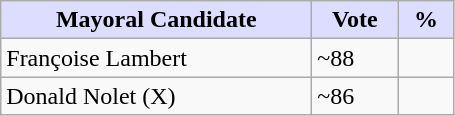<table class="wikitable">
<tr>
<th style="background:#ddf; width:200px;">Mayoral Candidate</th>
<th style="background:#ddf; width:50px;">Vote</th>
<th style="background:#ddf; width:30px;">%</th>
</tr>
<tr>
<td>Françoise Lambert</td>
<td>~88</td>
<td></td>
</tr>
<tr>
<td>Donald Nolet (X)</td>
<td>~86</td>
<td></td>
</tr>
</table>
